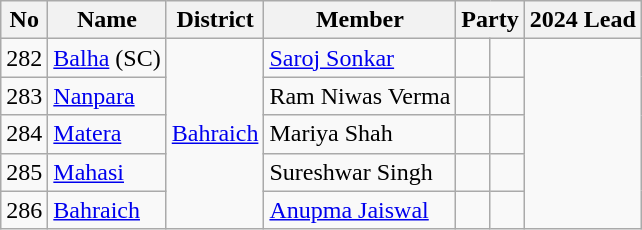<table class="wikitable sortable">
<tr>
<th>No</th>
<th>Name</th>
<th>District</th>
<th>Member</th>
<th colspan="2">Party</th>
<th colspan="2">2024 Lead</th>
</tr>
<tr>
<td>282</td>
<td><a href='#'>Balha</a> (SC)</td>
<td rowspan="5"><a href='#'>Bahraich</a></td>
<td><a href='#'>Saroj Sonkar</a></td>
<td></td>
<td></td>
</tr>
<tr>
<td>283</td>
<td><a href='#'>Nanpara</a></td>
<td>Ram Niwas Verma</td>
<td></td>
<td></td>
</tr>
<tr>
<td>284</td>
<td><a href='#'>Matera</a></td>
<td>Mariya Shah</td>
<td></td>
<td></td>
</tr>
<tr>
<td>285</td>
<td><a href='#'>Mahasi</a></td>
<td>Sureshwar Singh</td>
<td></td>
<td></td>
</tr>
<tr>
<td>286</td>
<td><a href='#'>Bahraich</a></td>
<td><a href='#'>Anupma Jaiswal</a></td>
<td></td>
<td></td>
</tr>
</table>
